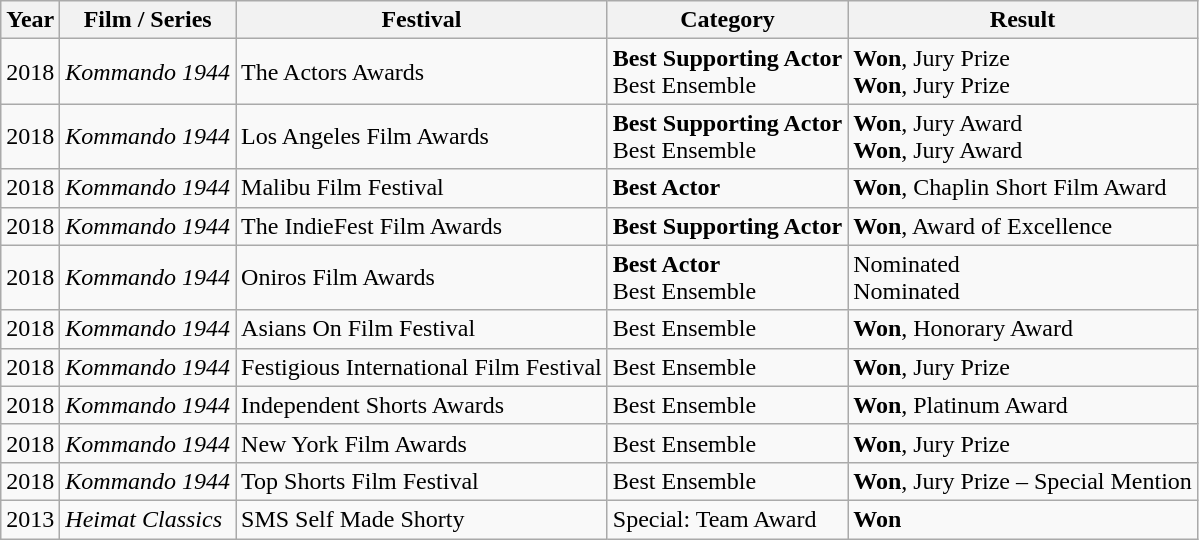<table class="wikitable">
<tr>
<th>Year</th>
<th>Film / Series</th>
<th>Festival</th>
<th>Category</th>
<th>Result</th>
</tr>
<tr>
<td>2018</td>
<td><em>Kommando 1944</em></td>
<td>The Actors Awards</td>
<td><strong>Best Supporting Actor</strong><br>Best Ensemble</td>
<td><strong>Won</strong>, Jury Prize<br><strong>Won</strong>, Jury Prize</td>
</tr>
<tr>
<td>2018</td>
<td><em>Kommando 1944</em></td>
<td>Los Angeles Film Awards</td>
<td><strong>Best Supporting Actor</strong><br>Best Ensemble</td>
<td><strong>Won</strong>, Jury Award<br><strong>Won</strong>, Jury Award</td>
</tr>
<tr>
<td>2018</td>
<td><em>Kommando 1944</em></td>
<td>Malibu Film Festival</td>
<td><strong>Best Actor</strong></td>
<td><strong>Won</strong>, Chaplin Short Film Award</td>
</tr>
<tr>
<td>2018</td>
<td><em>Kommando 1944</em></td>
<td>The IndieFest Film Awards</td>
<td><strong>Best Supporting Actor</strong></td>
<td><strong>Won</strong>, Award of Excellence</td>
</tr>
<tr>
<td>2018</td>
<td><em>Kommando 1944</em></td>
<td>Oniros Film Awards</td>
<td><strong>Best Actor</strong><br>Best Ensemble</td>
<td>Nominated<br>Nominated</td>
</tr>
<tr>
<td>2018</td>
<td><em>Kommando 1944</em></td>
<td>Asians On Film Festival</td>
<td>Best Ensemble</td>
<td><strong>Won</strong>, Honorary Award</td>
</tr>
<tr>
<td>2018</td>
<td><em>Kommando 1944</em></td>
<td>Festigious International Film Festival</td>
<td>Best Ensemble</td>
<td><strong>Won</strong>, Jury Prize</td>
</tr>
<tr>
<td>2018</td>
<td><em>Kommando 1944</em></td>
<td>Independent Shorts Awards</td>
<td>Best Ensemble</td>
<td><strong>Won</strong>, Platinum Award</td>
</tr>
<tr>
<td>2018</td>
<td><em>Kommando 1944</em></td>
<td>New York Film Awards</td>
<td>Best Ensemble</td>
<td><strong>Won</strong>, Jury Prize</td>
</tr>
<tr>
<td>2018</td>
<td><em>Kommando 1944</em></td>
<td>Top Shorts Film Festival</td>
<td>Best Ensemble</td>
<td><strong>Won</strong>, Jury Prize – Special Mention</td>
</tr>
<tr>
<td>2013</td>
<td><em>Heimat Classics</em></td>
<td>SMS Self Made Shorty</td>
<td>Special: Team Award</td>
<td><strong>Won</strong></td>
</tr>
</table>
